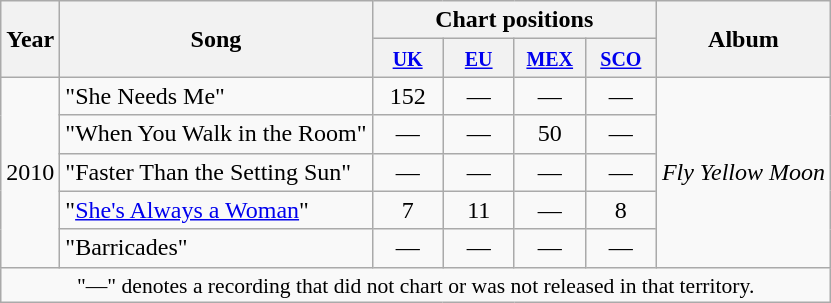<table class="wikitable">
<tr>
<th rowspan="2">Year</th>
<th rowspan="2">Song</th>
<th colspan="4">Chart positions</th>
<th rowspan="2">Album</th>
</tr>
<tr>
<th width=40><small> <a href='#'>UK</a><br></small></th>
<th width=40><small> <a href='#'>EU</a><br></small></th>
<th width=40><small> <a href='#'>MEX</a><br></small></th>
<th width=40><small> <a href='#'>SCO</a><br></small></th>
</tr>
<tr>
<td rowspan="5">2010</td>
<td align="left">"She Needs Me"</td>
<td style="text-align:center;">152</td>
<td style="text-align:center;">—</td>
<td style="text-align:center;">—</td>
<td style="text-align:center;">—</td>
<td rowspan="5"><em>Fly Yellow Moon</em></td>
</tr>
<tr>
<td align="left">"When You Walk in the Room"</td>
<td style="text-align:center;">—</td>
<td style="text-align:center;">—</td>
<td style="text-align:center;">50</td>
<td style="text-align:center;">—</td>
</tr>
<tr>
<td align="left">"Faster Than the Setting Sun"</td>
<td style="text-align:center;">—</td>
<td style="text-align:center;">—</td>
<td style="text-align:center;">—</td>
<td style="text-align:center;">—</td>
</tr>
<tr>
<td align="left">"<a href='#'>She's Always a Woman</a>"</td>
<td style="text-align:center;">7</td>
<td style="text-align:center;">11</td>
<td style="text-align:center;">—</td>
<td style="text-align:center;">8</td>
</tr>
<tr>
<td align="left">"Barricades"</td>
<td style="text-align:center;">—</td>
<td style="text-align:center;">—</td>
<td style="text-align:center;">—</td>
<td style="text-align:center;">—</td>
</tr>
<tr>
<td colspan="13" style="text-align:center; font-size:90%">"—" denotes a recording that did not chart or was not released in that territory.</td>
</tr>
</table>
